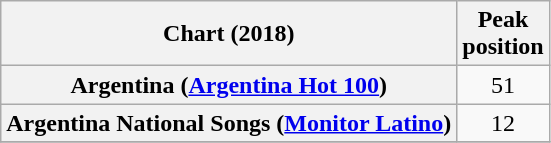<table class="wikitable sortable plainrowheaders" style="text-align:center">
<tr>
<th scope="col">Chart (2018)</th>
<th scope="col">Peak<br> position</th>
</tr>
<tr>
<th scope="row">Argentina (<a href='#'>Argentina Hot 100</a>)</th>
<td>51</td>
</tr>
<tr>
<th scope="row">Argentina National Songs (<a href='#'>Monitor Latino</a>)</th>
<td>12</td>
</tr>
<tr>
</tr>
</table>
